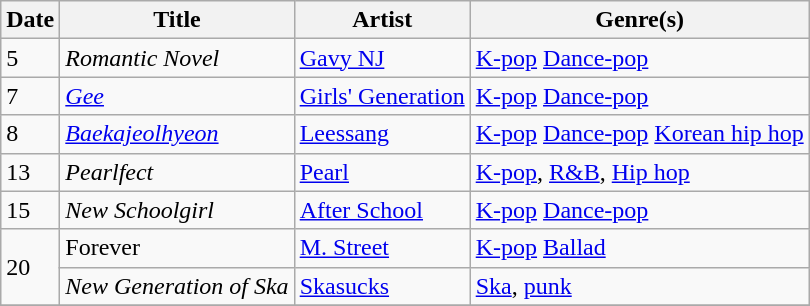<table class="wikitable" style="text-align: left;">
<tr>
<th>Date</th>
<th>Title</th>
<th>Artist</th>
<th>Genre(s)</th>
</tr>
<tr>
<td rowspan="1">5</td>
<td><em>Romantic Novel</em></td>
<td><a href='#'>Gavy NJ</a></td>
<td><a href='#'>K-pop</a> <a href='#'>Dance-pop</a></td>
</tr>
<tr>
<td rowspan="1">7</td>
<td><a href='#'><em>Gee</em></a></td>
<td><a href='#'>Girls' Generation</a></td>
<td><a href='#'>K-pop</a> <a href='#'>Dance-pop</a></td>
</tr>
<tr>
<td rowspan="1">8</td>
<td><em><a href='#'>Baekajeolhyeon</a></em></td>
<td><a href='#'>Leessang</a></td>
<td><a href='#'>K-pop</a> <a href='#'>Dance-pop</a> <a href='#'>Korean hip hop</a></td>
</tr>
<tr>
<td>13</td>
<td><em>Pearlfect</em></td>
<td><a href='#'>Pearl</a></td>
<td><a href='#'>K-pop</a>, <a href='#'>R&B</a>, <a href='#'>Hip hop</a></td>
</tr>
<tr>
<td rowspan="1">15</td>
<td><em>New Schoolgirl</em></td>
<td><a href='#'>After School</a></td>
<td><a href='#'>K-pop</a> <a href='#'>Dance-pop</a></td>
</tr>
<tr>
<td rowspan="2">20</td>
<td>Forever</td>
<td><a href='#'>M. Street</a></td>
<td><a href='#'>K-pop</a> <a href='#'>Ballad</a></td>
</tr>
<tr>
<td><em>New Generation of Ska</em></td>
<td><a href='#'>Skasucks</a></td>
<td><a href='#'>Ska</a>, <a href='#'>punk</a></td>
</tr>
<tr>
</tr>
</table>
